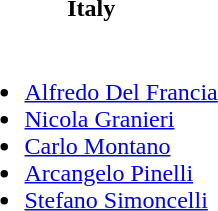<table>
<tr>
<th>Italy</th>
</tr>
<tr>
<td><br><ul><li><a href='#'>Alfredo Del Francia</a></li><li><a href='#'>Nicola Granieri</a></li><li><a href='#'>Carlo Montano</a></li><li><a href='#'>Arcangelo Pinelli</a></li><li><a href='#'>Stefano Simoncelli</a></li></ul></td>
</tr>
</table>
